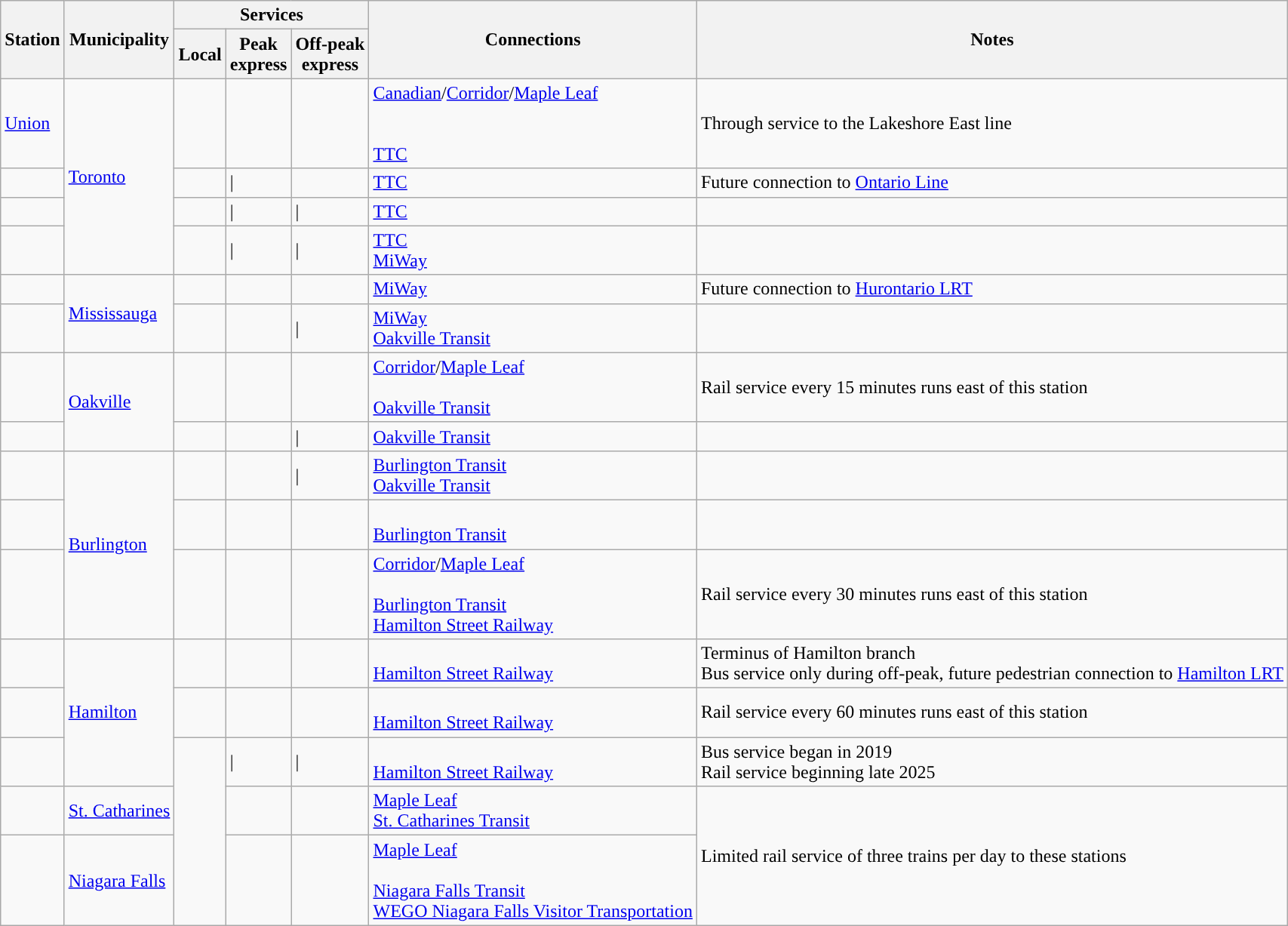<table class="wikitable">
<tr>
<th rowspan="2">Station</th>
<th rowspan="2">Municipality</th>
<th colspan="3">Services</th>
<th rowspan="2">Connections</th>
<th rowspan="2">Notes</th>
</tr>
<tr>
<th>Local</th>
<th>Peak<br>express</th>
<th>Off-peak<br>express</th>
</tr>
<tr>
<td><a href='#'>Union</a></td>
<td rowspan="4"><a href='#'>Toronto</a></td>
<td style="background:#"><span></span></td>
<td style="background:#"><span></span></td>
<td style="background:#"><span></span></td>
<td> <a href='#'>Canadian</a>/<a href='#'>Corridor</a>/<a href='#'>Maple Leaf</a><br>      <br><br>   <a href='#'>TTC</a></td>
<td>Through service to the Lakeshore East line</td>
</tr>
<tr>
<td></td>
<td style="background:#"><span></span></td>
<td style="background:#"><span>|</span></td>
<td style="background:#"><span></span></td>
<td>  <a href='#'>TTC</a></td>
<td>Future connection to <a href='#'>Ontario Line</a></td>
</tr>
<tr>
<td></td>
<td style="background:#"><span></span></td>
<td style="background:#"><span>|</span></td>
<td style="background:#"><span>|</span></td>
<td> <a href='#'>TTC</a></td>
<td></td>
</tr>
<tr>
<td></td>
<td style="background:#"><span></span></td>
<td style="background:#"><span>|</span></td>
<td style="background:#"><span>|</span></td>
<td>  <a href='#'>TTC</a><br> <a href='#'>MiWay</a></td>
<td></td>
</tr>
<tr>
<td></td>
<td rowspan="2"><a href='#'>Mississauga</a></td>
<td style="background:#"><span></span></td>
<td style="background:#"><span></span></td>
<td style="background:#"><span></span></td>
<td> <a href='#'>MiWay</a></td>
<td>Future connection to <a href='#'>Hurontario LRT</a></td>
</tr>
<tr>
<td></td>
<td style="background:#"><span></span></td>
<td style="background:#"><span></span></td>
<td style="background:#"><span>|</span></td>
<td> <a href='#'>MiWay</a><br> <a href='#'>Oakville Transit</a></td>
<td></td>
</tr>
<tr>
<td></td>
<td rowspan=2><a href='#'>Oakville</a></td>
<td style="background:#"><span></span></td>
<td style="background:#"><span></span></td>
<td style="background:#"><span></span></td>
<td> <a href='#'>Corridor</a>/<a href='#'>Maple Leaf</a><br> <br> <a href='#'>Oakville Transit</a></td>
<td>Rail service every 15 minutes runs east of this station</td>
</tr>
<tr>
<td></td>
<td style="background:#"><span></span></td>
<td style="background:#"><span></span></td>
<td style="background:#"><span>|</span></td>
<td> <a href='#'>Oakville Transit</a></td>
<td></td>
</tr>
<tr>
<td></td>
<td rowspan=3><a href='#'>Burlington</a></td>
<td style="background:#"><span></span></td>
<td style="background:#"><span></span></td>
<td style="background:#"><span>|</span></td>
<td> <a href='#'>Burlington Transit</a><br> <a href='#'>Oakville Transit</a></td>
<td></td>
</tr>
<tr>
<td></td>
<td style="background:#"><span></span></td>
<td style="background:#"><span></span></td>
<td style="background:#"><span></span></td>
<td> <br> <a href='#'>Burlington Transit</a></td>
<td></td>
</tr>
<tr>
<td></td>
<td style="background:#"><span></span></td>
<td style="background:#"><span></span></td>
<td style="background:#"><span></span></td>
<td> <a href='#'>Corridor</a>/<a href='#'>Maple Leaf</a><br> <br> <a href='#'>Burlington Transit</a><br> <a href='#'>Hamilton Street Railway</a></td>
<td>Rail service every 30 minutes runs east of this station</td>
</tr>
<tr>
<td></td>
<td rowspan=3><a href='#'>Hamilton</a></td>
<td style="background:#"></td>
<td style="background:#"><span></span></td>
<td style="background:#"></td>
<td> <br> <a href='#'>Hamilton Street Railway</a></td>
<td>Terminus of Hamilton branch<br>Bus service only during off-peak, future pedestrian connection to <a href='#'>Hamilton LRT</a></td>
</tr>
<tr>
<td></td>
<td style="background:#"><span></span></td>
<td style="background:#"><span></span></td>
<td style="background:#"><span></span></td>
<td> <br> <a href='#'>Hamilton Street Railway</a></td>
<td>Rail service every 60 minutes runs east of this station</td>
</tr>
<tr>
<td><em></em></td>
<td rowspan="3"></td>
<td style="background:#"><span>|</span></td>
<td style="background:#"><span>|</span></td>
<td><br> <a href='#'>Hamilton Street Railway</a></td>
<td>Bus service began in 2019<br>Rail service beginning late 2025</td>
</tr>
<tr>
<td></td>
<td><a href='#'>St. Catharines</a></td>
<td style="background:#"><span></span></td>
<td style="background:#"><span></span></td>
<td> <a href='#'>Maple Leaf</a><br>  <a href='#'>St. Catharines Transit</a></td>
<td rowspan="2">Limited rail service of three trains per day to these stations</td>
</tr>
<tr>
<td></td>
<td><a href='#'>Niagara Falls</a></td>
<td style="background:#"><span></span></td>
<td style="background:#"><span></span></td>
<td> <a href='#'>Maple Leaf</a><br> <br> <a href='#'>Niagara Falls Transit</a><br> <a href='#'>WEGO Niagara Falls Visitor Transportation</a></td>
</tr>
</table>
